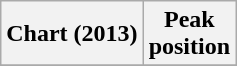<table class="wikitable sortable plainrowheaders">
<tr>
<th scope="col">Chart (2013)</th>
<th scope="col">Peak<br>position</th>
</tr>
<tr>
</tr>
</table>
